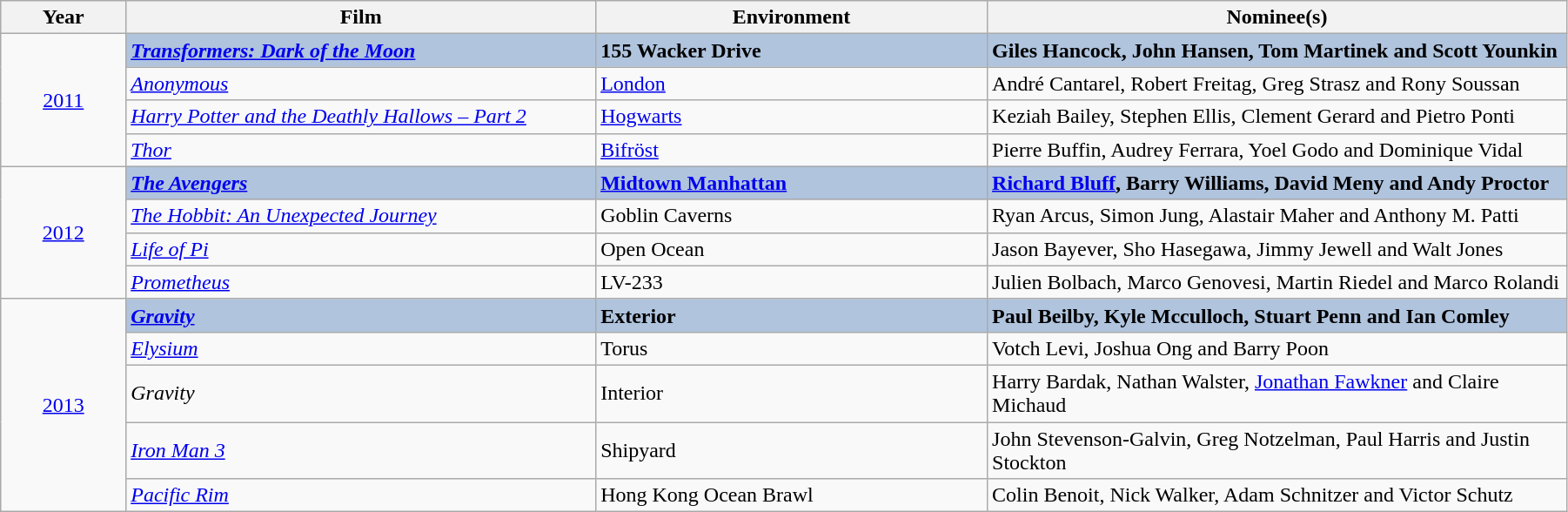<table class="wikitable" width="95%" cellpadding="5">
<tr>
<th width="8%">Year</th>
<th width="30%">Film</th>
<th width="25%">Environment</th>
<th width="40%">Nominee(s)</th>
</tr>
<tr>
<td rowspan="4" style="text-align:center;"><a href='#'>2011</a><br></td>
<td style="background:#B0C4DE;"><strong><em><a href='#'>Transformers: Dark of the Moon</a></em></strong></td>
<td style="background:#B0C4DE;"><strong>155 Wacker Drive</strong></td>
<td style="background:#B0C4DE;"><strong>Giles Hancock, John Hansen, Tom Martinek and Scott Younkin</strong></td>
</tr>
<tr>
<td><em><a href='#'>Anonymous</a></em></td>
<td><a href='#'>London</a></td>
<td>André Cantarel, Robert Freitag, Greg Strasz and Rony Soussan</td>
</tr>
<tr>
<td><em><a href='#'>Harry Potter and the Deathly Hallows – Part 2</a></em></td>
<td><a href='#'>Hogwarts</a></td>
<td>Keziah Bailey, Stephen Ellis, Clement Gerard and Pietro Ponti</td>
</tr>
<tr>
<td><em><a href='#'>Thor</a></em></td>
<td><a href='#'>Bifröst</a></td>
<td>Pierre Buffin, Audrey Ferrara, Yoel Godo and Dominique Vidal</td>
</tr>
<tr>
<td rowspan="4" style="text-align:center;"><a href='#'>2012</a><br></td>
<td style="background:#B0C4DE;"><strong><em><a href='#'>The Avengers</a></em></strong></td>
<td style="background:#B0C4DE;"><strong><a href='#'>Midtown Manhattan</a></strong></td>
<td style="background:#B0C4DE;"><strong><a href='#'>Richard Bluff</a>, Barry Williams, David Meny and Andy Proctor</strong></td>
</tr>
<tr>
<td><em><a href='#'>The Hobbit: An Unexpected Journey</a></em></td>
<td>Goblin Caverns</td>
<td>Ryan Arcus, Simon Jung, Alastair Maher and Anthony M. Patti</td>
</tr>
<tr>
<td><em><a href='#'>Life of Pi</a></em></td>
<td>Open Ocean</td>
<td>Jason Bayever, Sho Hasegawa, Jimmy Jewell and Walt Jones</td>
</tr>
<tr>
<td><em><a href='#'>Prometheus</a></em></td>
<td>LV-233</td>
<td>Julien Bolbach, Marco Genovesi, Martin Riedel and Marco Rolandi</td>
</tr>
<tr>
<td rowspan="5" style="text-align:center;"><a href='#'>2013</a><br></td>
<td style="background:#B0C4DE;"><strong><em><a href='#'>Gravity</a></em></strong></td>
<td style="background:#B0C4DE;"><strong>Exterior</strong></td>
<td style="background:#B0C4DE;"><strong>Paul Beilby, Kyle Mcculloch, Stuart Penn and Ian Comley</strong></td>
</tr>
<tr>
<td><em><a href='#'>Elysium</a></em></td>
<td>Torus</td>
<td>Votch Levi, Joshua Ong and Barry Poon</td>
</tr>
<tr>
<td><em>Gravity</em></td>
<td>Interior</td>
<td>Harry Bardak, Nathan Walster, <a href='#'>Jonathan Fawkner</a> and Claire Michaud</td>
</tr>
<tr>
<td><em><a href='#'>Iron Man 3</a></em></td>
<td>Shipyard</td>
<td>John Stevenson-Galvin, Greg Notzelman, Paul Harris and Justin Stockton</td>
</tr>
<tr>
<td><em><a href='#'>Pacific Rim</a></em></td>
<td>Hong Kong Ocean Brawl</td>
<td>Colin Benoit, Nick Walker, Adam Schnitzer and Victor Schutz</td>
</tr>
</table>
